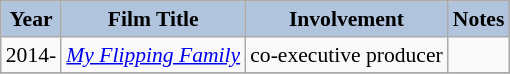<table class="wikitable" style="font-size:90%">
<tr style="text-align:center;">
<th style="background:#B0C4DE;">Year</th>
<th style="background:#B0C4DE;">Film Title</th>
<th style="background:#B0C4DE;">Involvement</th>
<th style="background:#B0C4DE;">Notes</th>
</tr>
<tr>
<td>2014-</td>
<td><em><a href='#'>My Flipping Family</a></em></td>
<td>co-executive producer</td>
<td></td>
</tr>
<tr>
</tr>
</table>
